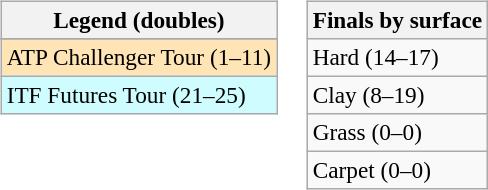<table>
<tr valign=top>
<td><br><table class=wikitable style=font-size:97%>
<tr>
<th>Legend (doubles)</th>
</tr>
<tr bgcolor=e5d1cb>
</tr>
<tr bgcolor=moccasin>
<td>ATP Challenger Tour (1–11)</td>
</tr>
<tr bgcolor=cffcff>
<td>ITF Futures Tour (21–25)</td>
</tr>
</table>
</td>
<td><br><table class=wikitable style=font-size:97%>
<tr>
<th>Finals by surface</th>
</tr>
<tr>
<td>Hard (14–17)</td>
</tr>
<tr>
<td>Clay (8–19)</td>
</tr>
<tr>
<td>Grass (0–0)</td>
</tr>
<tr>
<td>Carpet (0–0)</td>
</tr>
</table>
</td>
</tr>
</table>
